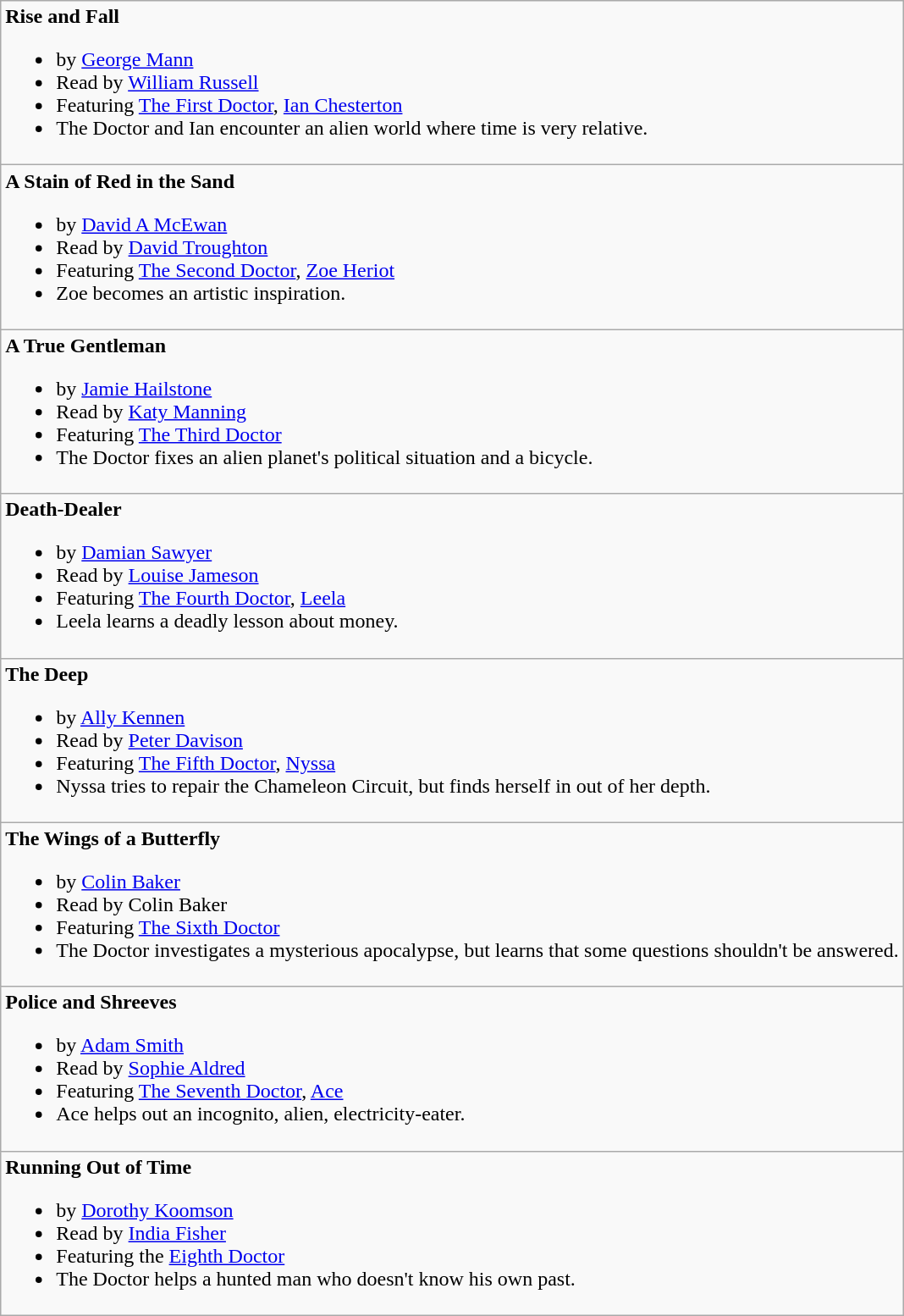<table class="wikitable">
<tr>
<td><strong>Rise and Fall</strong><br><ul><li>by <a href='#'>George Mann</a></li><li>Read by <a href='#'>William Russell</a></li><li>Featuring <a href='#'>The First Doctor</a>, <a href='#'>Ian Chesterton</a></li><li>The Doctor and Ian encounter an alien world where time is very relative.</li></ul></td>
</tr>
<tr>
<td><strong>A Stain of Red in the Sand</strong><br><ul><li>by <a href='#'>David A McEwan</a></li><li>Read by <a href='#'>David Troughton</a></li><li>Featuring <a href='#'>The Second Doctor</a>, <a href='#'>Zoe Heriot</a></li><li>Zoe becomes an artistic inspiration.</li></ul></td>
</tr>
<tr>
<td><strong>A True Gentleman</strong><br><ul><li>by <a href='#'>Jamie Hailstone</a></li><li>Read by <a href='#'>Katy Manning</a></li><li>Featuring <a href='#'>The Third Doctor</a></li><li>The Doctor fixes an alien planet's political situation and a bicycle.</li></ul></td>
</tr>
<tr>
<td><strong>Death-Dealer</strong><br><ul><li>by <a href='#'>Damian Sawyer</a></li><li>Read by <a href='#'>Louise Jameson</a></li><li>Featuring <a href='#'>The Fourth Doctor</a>, <a href='#'>Leela</a></li><li>Leela learns a deadly lesson about money.</li></ul></td>
</tr>
<tr>
<td><strong>The Deep</strong><br><ul><li>by <a href='#'>Ally Kennen</a></li><li>Read by <a href='#'>Peter Davison</a></li><li>Featuring <a href='#'>The Fifth Doctor</a>, <a href='#'>Nyssa</a></li><li>Nyssa tries to repair the Chameleon Circuit, but finds herself in out of her depth.</li></ul></td>
</tr>
<tr>
<td><strong>The Wings of a Butterfly</strong><br><ul><li>by <a href='#'>Colin Baker</a></li><li>Read by Colin Baker</li><li>Featuring <a href='#'>The Sixth Doctor</a></li><li>The Doctor investigates a mysterious apocalypse, but learns that some questions shouldn't be answered.</li></ul></td>
</tr>
<tr>
<td><strong>Police and Shreeves</strong><br><ul><li>by <a href='#'>Adam Smith</a></li><li>Read by <a href='#'>Sophie Aldred</a></li><li>Featuring <a href='#'>The Seventh Doctor</a>, <a href='#'>Ace</a></li><li>Ace helps out an incognito, alien, electricity-eater.</li></ul></td>
</tr>
<tr>
<td><strong>Running Out of Time</strong><br><ul><li>by <a href='#'>Dorothy Koomson</a></li><li>Read by <a href='#'>India Fisher</a></li><li>Featuring the <a href='#'>Eighth Doctor</a></li><li>The Doctor helps a hunted man who doesn't know his own past.</li></ul></td>
</tr>
</table>
